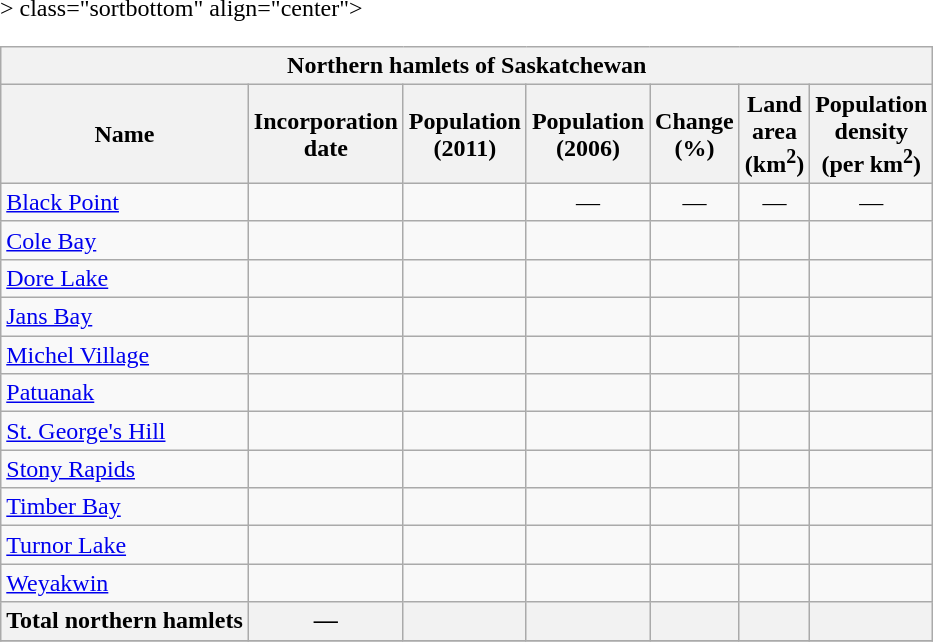<table class="wikitable sortable collapsible">
<tr>
<th colspan=7>Northern hamlets of Saskatchewan</th>
</tr>
<tr>
<th>Name</th>
<th>Incorporation<br>date</th>
<th>Population<br>(2011)</th>
<th>Population<br>(2006)</th>
<th>Change<br>(%)</th>
<th>Land<br>area<br>(km<sup>2</sup>)</th>
<th>Population<br>density<br>(per km<sup>2</sup>)</th>
</tr>
<tr <onlyinclude>>
<td><a href='#'>Black Point</a> </onlyinclude><onlyinclude></td>
<td align=center></td>
<td align=center></td>
<td align=center>—</td>
<td align=center>—</td>
<td align=center>—</td>
<td align=center>—</td>
</tr>
<tr>
<td><a href='#'>Cole Bay</a> </onlyinclude><onlyinclude></td>
<td align=center></td>
<td align=center></td>
<td align=center></td>
<td align=center></td>
<td align=center></td>
<td align=center></td>
</tr>
<tr>
<td><a href='#'>Dore Lake</a> </onlyinclude><onlyinclude></td>
<td align=center></td>
<td align=center></td>
<td align=center></td>
<td align=center></td>
<td align=center></td>
<td align=center></td>
</tr>
<tr>
<td><a href='#'>Jans Bay</a> </onlyinclude><onlyinclude></td>
<td align=center></td>
<td align=center></td>
<td align=center></td>
<td align=center></td>
<td align=center></td>
<td align=center></td>
</tr>
<tr>
<td><a href='#'>Michel Village</a> </onlyinclude><onlyinclude></td>
<td align=center></td>
<td align=center></td>
<td align=center></td>
<td align=center></td>
<td align=center></td>
<td align=center></td>
</tr>
<tr>
<td><a href='#'>Patuanak</a> </onlyinclude><onlyinclude></td>
<td align=center></td>
<td align=center></td>
<td align=center></td>
<td align=center></td>
<td align=center></td>
<td align=center></td>
</tr>
<tr>
<td><a href='#'>St. George's Hill</a> </onlyinclude><onlyinclude></td>
<td align=center></td>
<td align=center></td>
<td align=center></td>
<td align=center></td>
<td align=center></td>
<td align=center></td>
</tr>
<tr>
<td><a href='#'>Stony Rapids</a> </onlyinclude><onlyinclude></td>
<td align=center></td>
<td align=center></td>
<td align=center></td>
<td align=center></td>
<td align=center></td>
<td align=center></td>
</tr>
<tr>
<td><a href='#'>Timber Bay</a> </onlyinclude><onlyinclude></td>
<td align=center></td>
<td align=center></td>
<td align=center></td>
<td align=center></td>
<td align=center></td>
<td align=center></td>
</tr>
<tr>
<td><a href='#'>Turnor Lake</a> </onlyinclude><onlyinclude></td>
<td align=center></td>
<td align=center></td>
<td align=center></td>
<td align=center></td>
<td align=center></td>
<td align=center></td>
</tr>
<tr>
<td><a href='#'>Weyakwin</a> </onlyinclude><onlyinclude></td>
<td align=center></td>
<td align=center></td>
<td align=center></td>
<td align=center></td>
<td align=center></td>
<td align=center></td>
</tr>
<tr </onlyinclude> class="sortbottom" align="center">
<th align="center">Total northern hamlets</th>
<th align="center">—</th>
<th align="center"></th>
<th align="center"></th>
<th align="center"></th>
<th align="center"></th>
<th align="center"></th>
</tr>
<tr>
</tr>
</table>
